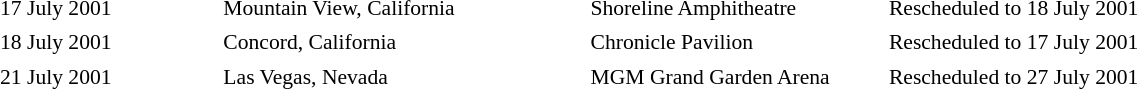<table cellpadding="2" style="border: 0px solid darkgray; font-size:90%">
<tr>
<th width="150"></th>
<th width="250"></th>
<th width="200"></th>
<th width="700"></th>
</tr>
<tr border="0">
<td>17 July 2001</td>
<td>Mountain View, California</td>
<td>Shoreline Amphitheatre</td>
<td>Rescheduled to 18 July 2001</td>
</tr>
<tr>
<td>18 July 2001</td>
<td>Concord, California</td>
<td>Chronicle Pavilion</td>
<td>Rescheduled to 17 July 2001</td>
</tr>
<tr>
<td>21 July 2001</td>
<td>Las Vegas, Nevada</td>
<td>MGM Grand Garden Arena</td>
<td>Rescheduled to 27 July 2001</td>
</tr>
<tr>
</tr>
</table>
